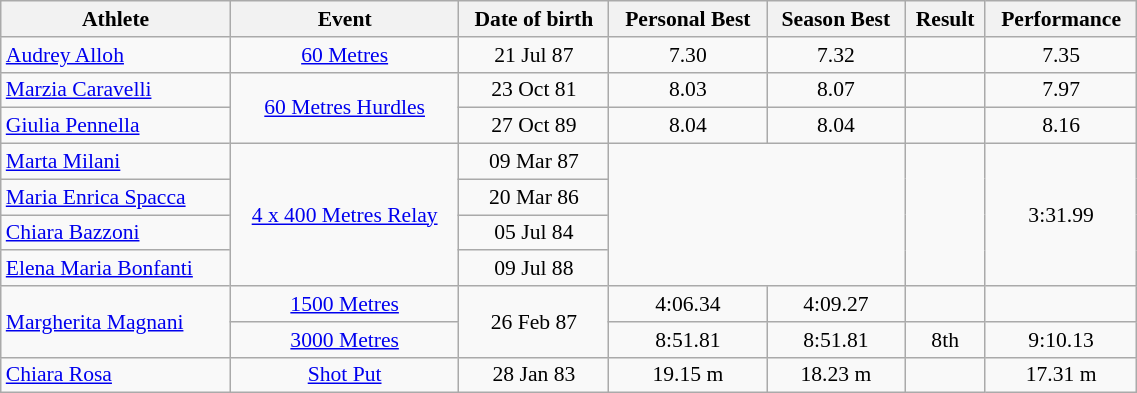<table class="wikitable" width=60% style="font-size:90%; text-align:center;">
<tr>
<th>Athlete</th>
<th>Event</th>
<th>Date of birth</th>
<th>Personal Best</th>
<th>Season Best</th>
<th>Result</th>
<th>Performance</th>
</tr>
<tr>
<td align=left><a href='#'>Audrey Alloh</a></td>
<td><a href='#'>60 Metres</a></td>
<td>21 Jul 87</td>
<td>7.30</td>
<td>7.32</td>
<td></td>
<td>7.35</td>
</tr>
<tr>
<td align=left><a href='#'>Marzia Caravelli</a></td>
<td rowspan=2><a href='#'>60 Metres Hurdles</a></td>
<td>23 Oct 81</td>
<td>8.03</td>
<td>8.07</td>
<td></td>
<td>7.97  </td>
</tr>
<tr>
<td align=left><a href='#'>Giulia Pennella</a></td>
<td>27 Oct 89</td>
<td>8.04</td>
<td>8.04</td>
<td></td>
<td>8.16</td>
</tr>
<tr>
<td align=left><a href='#'>Marta Milani</a></td>
<td rowspan=4><a href='#'>4 x 400 Metres Relay</a></td>
<td>09 Mar 87</td>
<td colspan=2 rowspan=4></td>
<td rowspan=4></td>
<td rowspan=4>3:31.99  </td>
</tr>
<tr>
<td align=left><a href='#'>Maria Enrica Spacca</a></td>
<td>20 Mar 86</td>
</tr>
<tr>
<td align=left><a href='#'>Chiara Bazzoni</a></td>
<td>05 Jul 84</td>
</tr>
<tr>
<td align=left><a href='#'>Elena Maria Bonfanti</a></td>
<td>09 Jul 88</td>
</tr>
<tr>
<td align=left rowspan=2><a href='#'>Margherita Magnani</a></td>
<td><a href='#'>1500 Metres</a></td>
<td rowspan=2>26 Feb 87</td>
<td>4:06.34</td>
<td>4:09.27</td>
<td></td>
<td></td>
</tr>
<tr>
<td><a href='#'>3000 Metres</a></td>
<td>8:51.81</td>
<td>8:51.81</td>
<td>8th</td>
<td>9:10.13</td>
</tr>
<tr>
<td align=left><a href='#'>Chiara Rosa</a></td>
<td><a href='#'>Shot Put</a></td>
<td>28 Jan 83</td>
<td>19.15 m</td>
<td>18.23 m</td>
<td></td>
<td>17.31 m</td>
</tr>
</table>
